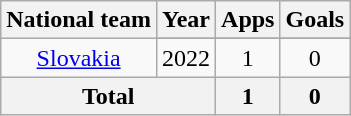<table class="wikitable" style="text-align:center">
<tr>
<th>National team</th>
<th>Year</th>
<th>Apps</th>
<th>Goals</th>
</tr>
<tr>
<td rowspan=2><a href='#'>Slovakia</a></td>
</tr>
<tr>
<td>2022</td>
<td>1</td>
<td>0</td>
</tr>
<tr>
<th colspan="2">Total</th>
<th>1</th>
<th>0</th>
</tr>
</table>
